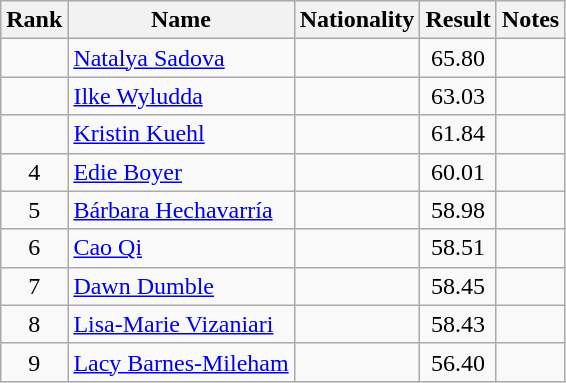<table class="wikitable sortable" style="text-align:center">
<tr>
<th>Rank</th>
<th>Name</th>
<th>Nationality</th>
<th>Result</th>
<th>Notes</th>
</tr>
<tr>
<td></td>
<td align=left><a href='#'>Natalya Sadova</a></td>
<td align=left></td>
<td>65.80</td>
<td></td>
</tr>
<tr>
<td></td>
<td align=left><a href='#'>Ilke Wyludda</a></td>
<td align=left></td>
<td>63.03</td>
<td></td>
</tr>
<tr>
<td></td>
<td align=left><a href='#'>Kristin Kuehl</a></td>
<td align=left></td>
<td>61.84</td>
<td></td>
</tr>
<tr>
<td>4</td>
<td align=left><a href='#'>Edie Boyer</a></td>
<td align=left></td>
<td>60.01</td>
<td></td>
</tr>
<tr>
<td>5</td>
<td align=left><a href='#'>Bárbara Hechavarría</a></td>
<td align=left></td>
<td>58.98</td>
<td></td>
</tr>
<tr>
<td>6</td>
<td align=left><a href='#'>Cao Qi</a></td>
<td align=left></td>
<td>58.51</td>
<td></td>
</tr>
<tr>
<td>7</td>
<td align=left><a href='#'>Dawn Dumble</a></td>
<td align=left></td>
<td>58.45</td>
<td></td>
</tr>
<tr>
<td>8</td>
<td align=left><a href='#'>Lisa-Marie Vizaniari</a></td>
<td align=left></td>
<td>58.43</td>
<td></td>
</tr>
<tr>
<td>9</td>
<td align=left><a href='#'>Lacy Barnes-Mileham</a></td>
<td align=left></td>
<td>56.40</td>
<td></td>
</tr>
</table>
